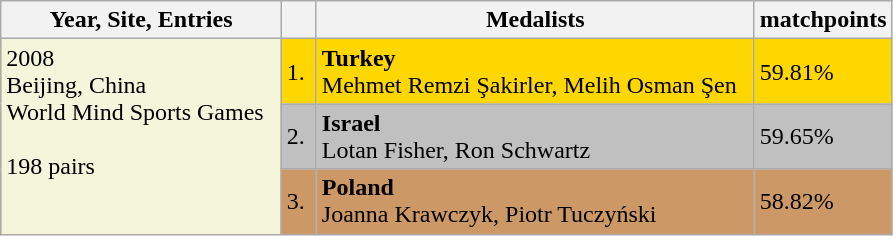<table class="wikitable">
<tr>
<th>Year, Site, Entries</th>
<th></th>
<th>Medalists</th>
<th>matchpoints</th>
</tr>
<tr bgcolor="gold">
<td rowspan=3 bgcolor="beige" valign="Top">2008<br>Beijing, China
<br>World Mind Sports Games  
<br>
<br>198 pairs</td>
<td>1. </td>
<td> <strong>Turkey</strong> <br>Mehmet Remzi Şakirler, Melih Osman Şen  </td>
<td>59.81%</td>
</tr>
<tr bgcolor="silver">
<td>2.</td>
<td> <strong>Israel</strong> <br>Lotan Fisher, Ron Schwartz</td>
<td>59.65%</td>
</tr>
<tr bgcolor="cc9966">
<td>3.</td>
<td> <strong>Poland</strong> <br>Joanna Krawczyk, Piotr Tuczyński</td>
<td>58.82%</td>
</tr>
</table>
